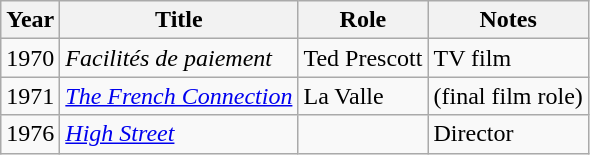<table class="wikitable">
<tr>
<th>Year</th>
<th>Title</th>
<th>Role</th>
<th>Notes</th>
</tr>
<tr>
<td>1970</td>
<td><em>Facilités de paiement</em></td>
<td>Ted Prescott</td>
<td>TV film</td>
</tr>
<tr>
<td>1971</td>
<td><em><a href='#'>The French Connection</a></em></td>
<td>La Valle</td>
<td>(final film role)</td>
</tr>
<tr>
<td>1976</td>
<td><em><a href='#'>High Street</a></em></td>
<td></td>
<td>Director</td>
</tr>
</table>
